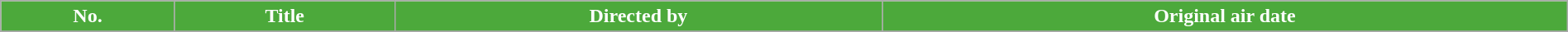<table class="wikitable plainrowheaders" style="width:100%; margin:auto;">
<tr>
<th style="background-color: #4CA93B; color:white;">No.</th>
<th style="background-color: #4CA93B; color:white;">Title</th>
<th style="background-color: #4CA93B; color:white;">Directed by</th>
<th style="background-color: #4CA93B; color:white;">Original air date</th>
</tr>
<tr>
</tr>
</table>
